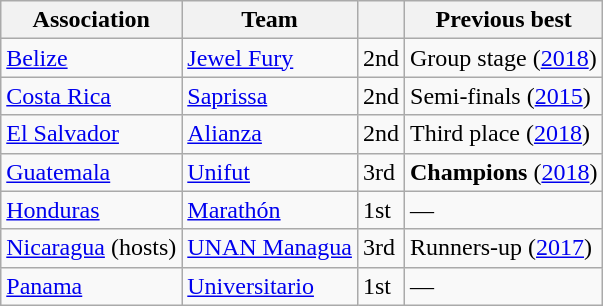<table class="wikitable sortable">
<tr>
<th>Association</th>
<th>Team</th>
<th></th>
<th>Previous best</th>
</tr>
<tr>
<td> <a href='#'>Belize</a></td>
<td><a href='#'>Jewel Fury</a></td>
<td>2nd</td>
<td data-sort-value="5">Group stage (<a href='#'>2018</a>)</td>
</tr>
<tr>
<td> <a href='#'>Costa Rica</a></td>
<td><a href='#'>Saprissa</a></td>
<td>2nd</td>
<td data-sort-value="3">Semi-finals (<a href='#'>2015</a>)</td>
</tr>
<tr>
<td> <a href='#'>El Salvador</a></td>
<td><a href='#'>Alianza</a></td>
<td>2nd</td>
<td data-sort-value="3">Third place (<a href='#'>2018</a>)</td>
</tr>
<tr>
<td> <a href='#'>Guatemala</a></td>
<td><a href='#'>Unifut</a></td>
<td>3rd</td>
<td data-sort-value="1"><strong>Champions</strong> (<a href='#'>2018</a>)</td>
</tr>
<tr>
<td> <a href='#'>Honduras</a></td>
<td><a href='#'>Marathón</a></td>
<td>1st</td>
<td>—</td>
</tr>
<tr>
<td> <a href='#'>Nicaragua</a> (hosts)</td>
<td><a href='#'>UNAN Managua</a></td>
<td>3rd</td>
<td data-sort-value="2">Runners-up (<a href='#'>2017</a>)</td>
</tr>
<tr>
<td> <a href='#'>Panama</a></td>
<td><a href='#'>Universitario</a></td>
<td>1st</td>
<td>—</td>
</tr>
</table>
